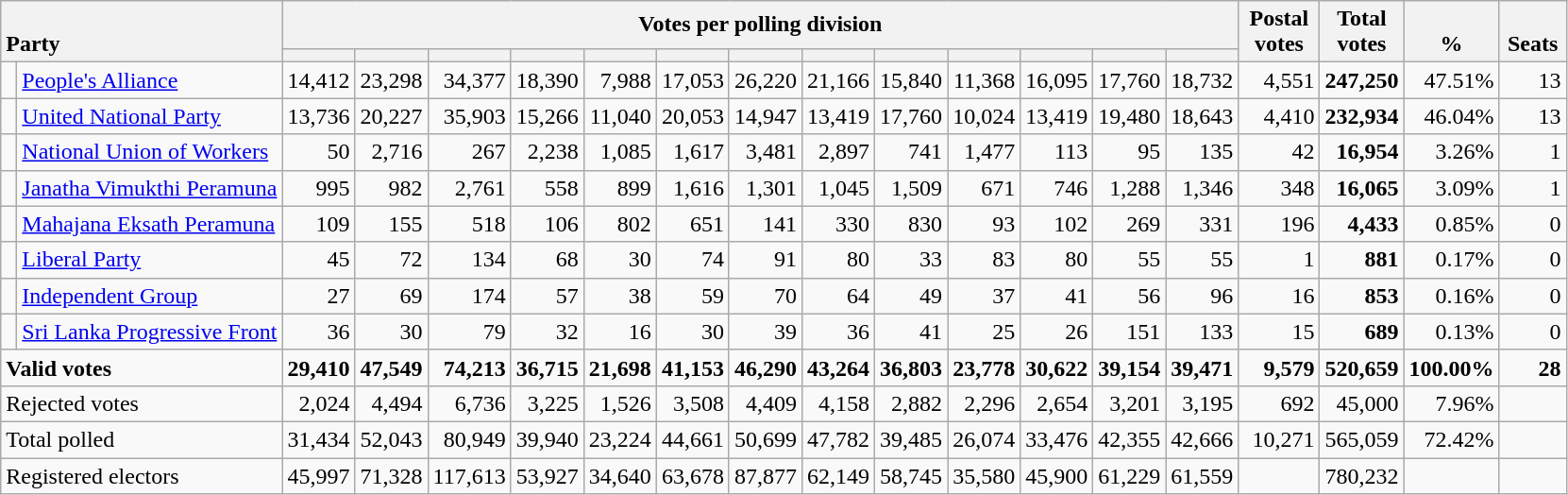<table class="wikitable" border="1" style="text-align:right;">
<tr>
<th style="text-align:left; vertical-align:bottom;" rowspan="2" colspan="2">Party</th>
<th colspan=13>Votes per polling division</th>
<th rowspan="2" style="vertical-align:bottom; text-align:center; width:50px;">Postal<br>votes</th>
<th rowspan="2" style="vertical-align:bottom; text-align:center; width:50px;">Total votes</th>
<th rowspan="2" style="vertical-align:bottom; text-align:center; width:50px;">%</th>
<th rowspan="2" style="vertical-align:bottom; text-align:center; width:40px;">Seats</th>
</tr>
<tr>
<th></th>
<th></th>
<th></th>
<th></th>
<th></th>
<th></th>
<th></th>
<th></th>
<th></th>
<th></th>
<th></th>
<th></th>
<th></th>
</tr>
<tr>
<td bgcolor=> </td>
<td align=left><a href='#'>People's Alliance</a></td>
<td>14,412</td>
<td>23,298</td>
<td>34,377</td>
<td>18,390</td>
<td>7,988</td>
<td>17,053</td>
<td>26,220</td>
<td>21,166</td>
<td>15,840</td>
<td>11,368</td>
<td>16,095</td>
<td>17,760</td>
<td>18,732</td>
<td>4,551</td>
<td><strong>247,250</strong></td>
<td>47.51%</td>
<td>13</td>
</tr>
<tr>
<td bgcolor=> </td>
<td align=left><a href='#'>United National Party</a></td>
<td>13,736</td>
<td>20,227</td>
<td>35,903</td>
<td>15,266</td>
<td>11,040</td>
<td>20,053</td>
<td>14,947</td>
<td>13,419</td>
<td>17,760</td>
<td>10,024</td>
<td>13,419</td>
<td>19,480</td>
<td>18,643</td>
<td>4,410</td>
<td><strong>232,934</strong></td>
<td>46.04%</td>
<td>13</td>
</tr>
<tr>
<td bgcolor=> </td>
<td align=left><a href='#'>National Union of Workers</a></td>
<td>50</td>
<td>2,716</td>
<td>267</td>
<td>2,238</td>
<td>1,085</td>
<td>1,617</td>
<td>3,481</td>
<td>2,897</td>
<td>741</td>
<td>1,477</td>
<td>113</td>
<td>95</td>
<td>135</td>
<td>42</td>
<td><strong>16,954</strong></td>
<td>3.26%</td>
<td>1</td>
</tr>
<tr>
<td bgcolor=> </td>
<td align=left><a href='#'>Janatha Vimukthi Peramuna</a></td>
<td>995</td>
<td>982</td>
<td>2,761</td>
<td>558</td>
<td>899</td>
<td>1,616</td>
<td>1,301</td>
<td>1,045</td>
<td>1,509</td>
<td>671</td>
<td>746</td>
<td>1,288</td>
<td>1,346</td>
<td>348</td>
<td><strong>16,065</strong></td>
<td>3.09%</td>
<td>1</td>
</tr>
<tr>
<td bgcolor=> </td>
<td align=left><a href='#'>Mahajana Eksath Peramuna</a></td>
<td>109</td>
<td>155</td>
<td>518</td>
<td>106</td>
<td>802</td>
<td>651</td>
<td>141</td>
<td>330</td>
<td>830</td>
<td>93</td>
<td>102</td>
<td>269</td>
<td>331</td>
<td>196</td>
<td><strong>4,433</strong></td>
<td>0.85%</td>
<td>0</td>
</tr>
<tr>
<td bgcolor=> </td>
<td align=left><a href='#'>Liberal Party</a></td>
<td>45</td>
<td>72</td>
<td>134</td>
<td>68</td>
<td>30</td>
<td>74</td>
<td>91</td>
<td>80</td>
<td>33</td>
<td>83</td>
<td>80</td>
<td>55</td>
<td>55</td>
<td>1</td>
<td><strong>881</strong></td>
<td>0.17%</td>
<td>0</td>
</tr>
<tr>
<td bgcolor=> </td>
<td align=left><a href='#'>Independent Group</a></td>
<td>27</td>
<td>69</td>
<td>174</td>
<td>57</td>
<td>38</td>
<td>59</td>
<td>70</td>
<td>64</td>
<td>49</td>
<td>37</td>
<td>41</td>
<td>56</td>
<td>96</td>
<td>16</td>
<td><strong>853</strong></td>
<td>0.16%</td>
<td>0</td>
</tr>
<tr>
<td bgcolor=> </td>
<td align=left><a href='#'>Sri Lanka Progressive Front</a></td>
<td>36</td>
<td>30</td>
<td>79</td>
<td>32</td>
<td>16</td>
<td>30</td>
<td>39</td>
<td>36</td>
<td>41</td>
<td>25</td>
<td>26</td>
<td>151</td>
<td>133</td>
<td>15</td>
<td><strong>689</strong></td>
<td>0.13%</td>
<td>0</td>
</tr>
<tr>
<td align=left colspan=2><strong>Valid votes</strong></td>
<td><strong>29,410</strong></td>
<td><strong>47,549</strong></td>
<td><strong>74,213</strong></td>
<td><strong>36,715</strong></td>
<td><strong>21,698</strong></td>
<td><strong>41,153</strong></td>
<td><strong>46,290</strong></td>
<td><strong>43,264</strong></td>
<td><strong>36,803</strong></td>
<td><strong>23,778</strong></td>
<td><strong>30,622</strong></td>
<td><strong>39,154</strong></td>
<td><strong>39,471</strong></td>
<td><strong>9,579</strong></td>
<td><strong>520,659</strong></td>
<td><strong>100.00%</strong></td>
<td><strong>28</strong></td>
</tr>
<tr>
<td align=left colspan=2>Rejected votes</td>
<td>2,024</td>
<td>4,494</td>
<td>6,736</td>
<td>3,225</td>
<td>1,526</td>
<td>3,508</td>
<td>4,409</td>
<td>4,158</td>
<td>2,882</td>
<td>2,296</td>
<td>2,654</td>
<td>3,201</td>
<td>3,195</td>
<td>692</td>
<td>45,000</td>
<td>7.96%</td>
<td></td>
</tr>
<tr>
<td align=left colspan=2>Total polled</td>
<td>31,434</td>
<td>52,043</td>
<td>80,949</td>
<td>39,940</td>
<td>23,224</td>
<td>44,661</td>
<td>50,699</td>
<td>47,782</td>
<td>39,485</td>
<td>26,074</td>
<td>33,476</td>
<td>42,355</td>
<td>42,666</td>
<td>10,271</td>
<td>565,059</td>
<td>72.42%</td>
<td></td>
</tr>
<tr>
<td align=left colspan=2>Registered electors</td>
<td>45,997</td>
<td>71,328</td>
<td>117,613</td>
<td>53,927</td>
<td>34,640</td>
<td>63,678</td>
<td>87,877</td>
<td>62,149</td>
<td>58,745</td>
<td>35,580</td>
<td>45,900</td>
<td>61,229</td>
<td>61,559</td>
<td></td>
<td>780,232</td>
<td></td>
<td></td>
</tr>
</table>
